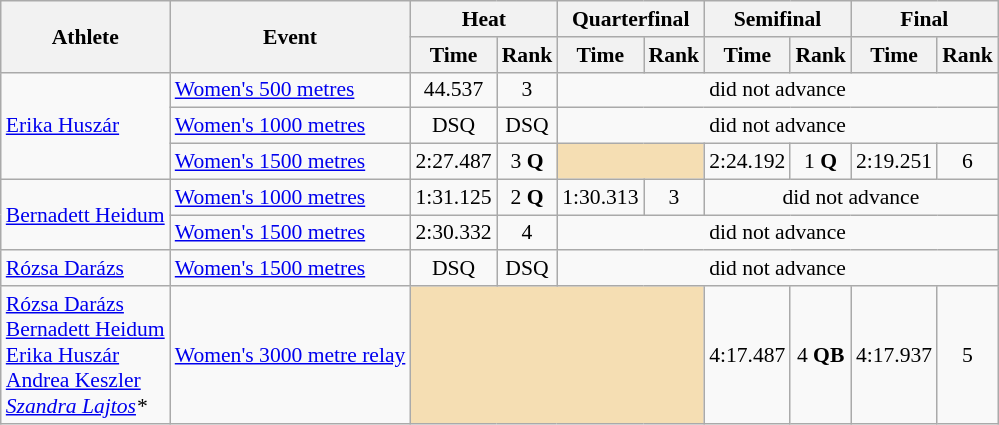<table class="wikitable" style="font-size:90%">
<tr>
<th rowspan="2">Athlete</th>
<th rowspan="2">Event</th>
<th colspan="2">Heat</th>
<th colspan="2">Quarterfinal</th>
<th colspan="2">Semifinal</th>
<th colspan="2">Final</th>
</tr>
<tr>
<th>Time</th>
<th>Rank</th>
<th>Time</th>
<th>Rank</th>
<th>Time</th>
<th>Rank</th>
<th>Time</th>
<th>Rank</th>
</tr>
<tr>
<td rowspan="3"><a href='#'>Erika Huszár</a></td>
<td><a href='#'>Women's 500 metres</a></td>
<td align="center">44.537</td>
<td align="center">3</td>
<td align="center" colspan=6>did not advance</td>
</tr>
<tr>
<td><a href='#'>Women's 1000 metres</a></td>
<td align="center">DSQ</td>
<td align="center">DSQ</td>
<td align="center" colspan=6>did not advance</td>
</tr>
<tr>
<td><a href='#'>Women's 1500 metres</a></td>
<td align="center">2:27.487</td>
<td align="center">3 <strong>Q</strong></td>
<td align="center" colspan=2 bgcolor="wheat"></td>
<td align="center">2:24.192</td>
<td align="center">1 <strong>Q</strong></td>
<td align="center">2:19.251</td>
<td align="center">6</td>
</tr>
<tr>
<td rowspan="2"><a href='#'>Bernadett Heidum</a></td>
<td><a href='#'>Women's 1000 metres</a></td>
<td align="center">1:31.125</td>
<td align="center">2 <strong>Q</strong></td>
<td align="center">1:30.313</td>
<td align="center">3</td>
<td align="center" colspan=4>did not advance</td>
</tr>
<tr>
<td><a href='#'>Women's 1500 metres</a></td>
<td align="center">2:30.332</td>
<td align="center">4</td>
<td align="center" colspan=6>did not advance</td>
</tr>
<tr>
<td><a href='#'>Rózsa Darázs</a></td>
<td><a href='#'>Women's 1500 metres</a></td>
<td align="center">DSQ</td>
<td align="center">DSQ</td>
<td align="center" colspan=6>did not advance</td>
</tr>
<tr>
<td><a href='#'>Rózsa Darázs</a><br><a href='#'>Bernadett Heidum</a><br><a href='#'>Erika Huszár</a><br><a href='#'>Andrea Keszler</a><br><em><a href='#'>Szandra Lajtos</a>*</em></td>
<td><a href='#'>Women's 3000 metre relay</a></td>
<td align="center" colspan=4 bgcolor="wheat"></td>
<td align="center">4:17.487</td>
<td align="center">4 <strong>QB</strong></td>
<td align="center">4:17.937</td>
<td align="center">5</td>
</tr>
</table>
